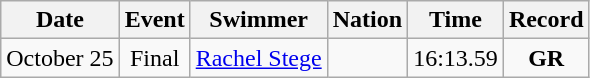<table class="wikitable sortable" style="text-align:center">
<tr>
<th>Date</th>
<th>Event</th>
<th>Swimmer</th>
<th>Nation</th>
<th>Time</th>
<th>Record</th>
</tr>
<tr>
<td>October 25</td>
<td>Final</td>
<td align="left"><a href='#'>Rachel Stege</a></td>
<td align="left"></td>
<td>16:13.59</td>
<td><strong>GR</strong></td>
</tr>
</table>
